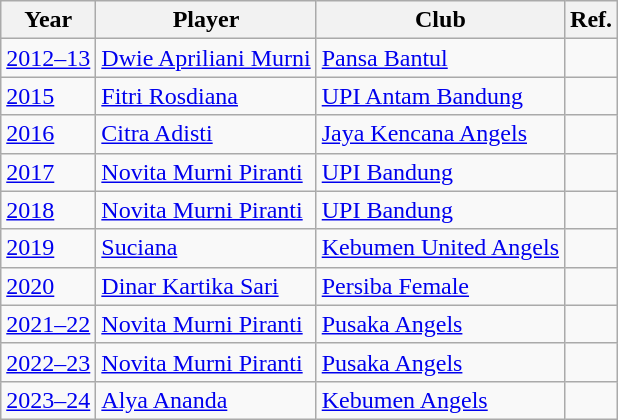<table class="wikitable">
<tr>
<th>Year</th>
<th>Player</th>
<th>Club</th>
<th>Ref.</th>
</tr>
<tr>
<td><a href='#'>2012–13</a></td>
<td><a href='#'>Dwie Apriliani Murni</a></td>
<td><a href='#'>Pansa Bantul</a></td>
<td></td>
</tr>
<tr>
<td><a href='#'>2015</a></td>
<td><a href='#'>Fitri Rosdiana</a></td>
<td><a href='#'>UPI Antam Bandung</a></td>
<td></td>
</tr>
<tr>
<td><a href='#'>2016</a></td>
<td><a href='#'>Citra Adisti</a></td>
<td><a href='#'>Jaya Kencana Angels</a></td>
<td></td>
</tr>
<tr>
<td><a href='#'>2017</a></td>
<td><a href='#'>Novita Murni Piranti</a></td>
<td><a href='#'>UPI Bandung</a></td>
<td></td>
</tr>
<tr>
<td><a href='#'>2018</a></td>
<td><a href='#'>Novita Murni Piranti</a></td>
<td><a href='#'>UPI Bandung</a></td>
<td></td>
</tr>
<tr>
<td><a href='#'>2019</a></td>
<td><a href='#'>Suciana</a></td>
<td><a href='#'>Kebumen United Angels</a></td>
<td></td>
</tr>
<tr>
<td><a href='#'>2020</a></td>
<td><a href='#'>Dinar Kartika Sari</a></td>
<td><a href='#'>Persiba Female</a></td>
<td></td>
</tr>
<tr>
<td><a href='#'>2021–22</a></td>
<td><a href='#'>Novita Murni Piranti</a></td>
<td><a href='#'>Pusaka Angels</a></td>
<td></td>
</tr>
<tr>
<td><a href='#'>2022–23</a></td>
<td><a href='#'>Novita Murni Piranti</a></td>
<td><a href='#'>Pusaka Angels</a></td>
<td></td>
</tr>
<tr>
<td><a href='#'>2023–24</a></td>
<td><a href='#'>Alya Ananda</a></td>
<td><a href='#'>Kebumen Angels</a></td>
<td></td>
</tr>
</table>
